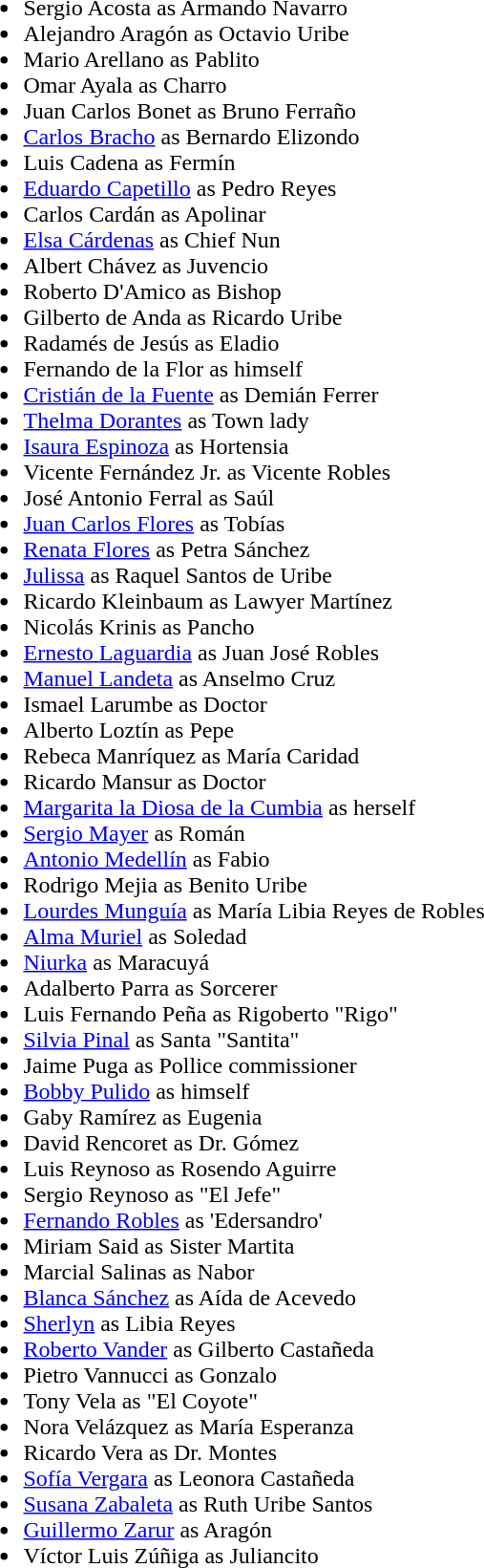<table>
<tr>
<td valign=top><br><ul><li>Sergio Acosta as Armando Navarro</li><li>Alejandro Aragón as Octavio Uribe</li><li>Mario Arellano as Pablito</li><li>Omar Ayala as Charro</li><li>Juan Carlos Bonet as Bruno Ferraño</li><li><a href='#'>Carlos Bracho</a> as Bernardo Elizondo</li><li>Luis Cadena as Fermín</li><li><a href='#'>Eduardo Capetillo</a> as Pedro Reyes</li><li>Carlos Cardán as Apolinar</li><li><a href='#'>Elsa Cárdenas</a> as Chief Nun</li><li>Albert Chávez as Juvencio</li><li>Roberto D'Amico as Bishop</li><li>Gilberto de Anda as Ricardo Uribe</li><li>Radamés de Jesús as Eladio</li><li>Fernando de la Flor as himself</li><li><a href='#'>Cristián de la Fuente</a> as Demián Ferrer</li><li><a href='#'>Thelma Dorantes</a> as Town lady</li><li><a href='#'>Isaura Espinoza</a> as Hortensia</li><li>Vicente Fernández Jr. as Vicente Robles</li><li>José Antonio Ferral as Saúl</li><li><a href='#'>Juan Carlos Flores</a> as Tobías</li><li><a href='#'>Renata Flores</a> as Petra Sánchez</li><li><a href='#'>Julissa</a> as Raquel Santos de Uribe</li><li>Ricardo Kleinbaum as Lawyer Martínez</li><li>Nicolás Krinis as Pancho</li><li><a href='#'>Ernesto Laguardia</a> as Juan José Robles</li><li><a href='#'>Manuel Landeta</a> as Anselmo Cruz</li><li>Ismael Larumbe as Doctor</li><li>Alberto Loztín as Pepe</li><li>Rebeca Manríquez as María Caridad</li><li>Ricardo Mansur as Doctor</li><li><a href='#'>Margarita la Diosa de la Cumbia</a> as herself</li><li><a href='#'>Sergio Mayer</a> as Román</li><li><a href='#'>Antonio Medellín</a> as Fabio</li><li>Rodrigo Mejia as Benito Uribe</li><li><a href='#'>Lourdes Munguía</a> as María Libia Reyes de Robles</li><li><a href='#'>Alma Muriel</a> as Soledad</li><li><a href='#'>Niurka</a> as Maracuyá</li><li>Adalberto Parra as Sorcerer</li><li>Luis Fernando Peña as Rigoberto "Rigo"</li><li><a href='#'>Silvia Pinal</a> as Santa "Santita"</li><li>Jaime Puga as Pollice commissioner</li><li><a href='#'>Bobby Pulido</a> as himself</li><li>Gaby Ramírez as Eugenia</li><li>David Rencoret as Dr. Gómez</li><li>Luis Reynoso as Rosendo Aguirre</li><li>Sergio Reynoso as "El Jefe"</li><li><a href='#'>Fernando Robles</a> as 'Edersandro'</li><li>Miriam Said as Sister Martita</li><li>Marcial Salinas as Nabor</li><li><a href='#'>Blanca Sánchez</a> as Aída de Acevedo</li><li><a href='#'>Sherlyn</a> as Libia Reyes</li><li><a href='#'>Roberto Vander</a> as Gilberto Castañeda</li><li>Pietro Vannucci as Gonzalo</li><li>Tony Vela as "El Coyote"</li><li>Nora Velázquez as María Esperanza</li><li>Ricardo Vera as Dr. Montes</li><li><a href='#'>Sofía Vergara</a> as Leonora Castañeda</li><li><a href='#'>Susana Zabaleta</a> as Ruth Uribe Santos</li><li><a href='#'>Guillermo Zarur</a> as Aragón</li><li>Víctor Luis Zúñiga as Juliancito</li></ul></td>
</tr>
</table>
